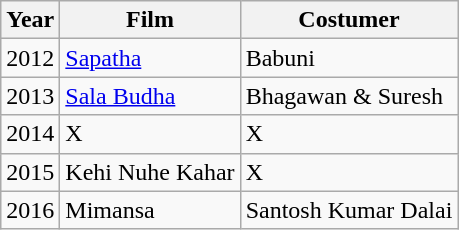<table class="wikitable sortable">
<tr>
<th>Year</th>
<th>Film</th>
<th>Costumer</th>
</tr>
<tr>
<td>2012</td>
<td><a href='#'>Sapatha</a></td>
<td>Babuni</td>
</tr>
<tr>
<td>2013</td>
<td><a href='#'>Sala Budha</a></td>
<td>Bhagawan & Suresh</td>
</tr>
<tr>
<td>2014</td>
<td>X</td>
<td>X</td>
</tr>
<tr>
<td>2015</td>
<td>Kehi Nuhe Kahar</td>
<td>X</td>
</tr>
<tr>
<td>2016</td>
<td>Mimansa</td>
<td>Santosh Kumar Dalai</td>
</tr>
</table>
